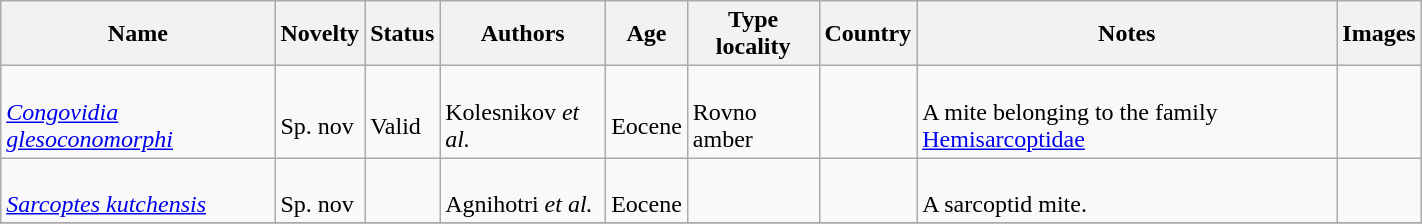<table class="wikitable sortable" align="center" width="75%">
<tr>
<th>Name</th>
<th>Novelty</th>
<th>Status</th>
<th>Authors</th>
<th>Age</th>
<th>Type locality</th>
<th>Country</th>
<th>Notes</th>
<th>Images</th>
</tr>
<tr>
<td><br><em><a href='#'>Congovidia glesoconomorphi</a></em></td>
<td><br>Sp. nov</td>
<td><br>Valid</td>
<td><br>Kolesnikov <em>et al.</em></td>
<td><br>Eocene</td>
<td><br>Rovno amber</td>
<td><br></td>
<td><br>A mite belonging to the family <a href='#'>Hemisarcoptidae</a></td>
<td></td>
</tr>
<tr>
<td><br><em><a href='#'>Sarcoptes kutchensis</a></em></td>
<td><br>Sp. nov</td>
<td></td>
<td><br>Agnihotri <em>et al.</em></td>
<td><br>Eocene</td>
<td></td>
<td><br></td>
<td><br>A sarcoptid mite.</td>
<td></td>
</tr>
<tr>
</tr>
</table>
